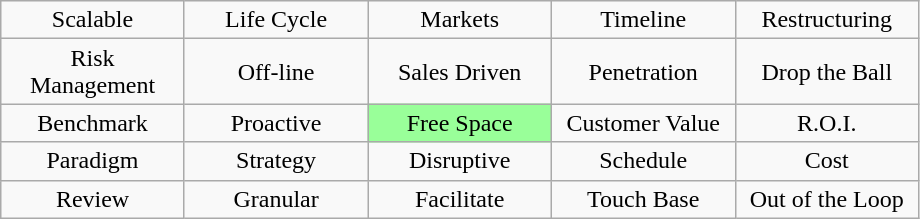<table class="wikitable">
<tr>
<td style="text-align: center; width: 115px;">Scalable</td>
<td style="text-align: center;">Life Cycle</td>
<td style="text-align: center;">Markets</td>
<td style="text-align: center;">Timeline</td>
<td style="text-align: center;">Restructuring</td>
</tr>
<tr>
<td style="text-align: center;">Risk Management</td>
<td style="text-align: center; width: 115px;">Off-line</td>
<td style="text-align: center;">Sales Driven</td>
<td style="text-align: center;">Penetration</td>
<td style="text-align: center;">Drop the Ball</td>
</tr>
<tr>
<td style="text-align: center;">Benchmark</td>
<td style="text-align: center;">Proactive</td>
<td style="background-color: #99ff99; text-align: center; width: 115px;">Free Space</td>
<td style="text-align: center;">Customer Value</td>
<td style="text-align: center;">R.O.I.</td>
</tr>
<tr>
<td style="text-align: center;">Paradigm</td>
<td style="text-align: center;">Strategy</td>
<td style="text-align: center;">Disruptive</td>
<td style="text-align: center; width: 115px;">Schedule</td>
<td style="text-align: center;">Cost</td>
</tr>
<tr>
<td style="text-align: center;">Review</td>
<td style="text-align: center;">Granular</td>
<td style="text-align: center;">Facilitate</td>
<td style="text-align: center;">Touch Base</td>
<td style="text-align: center; width: 115px;">Out of the Loop</td>
</tr>
</table>
